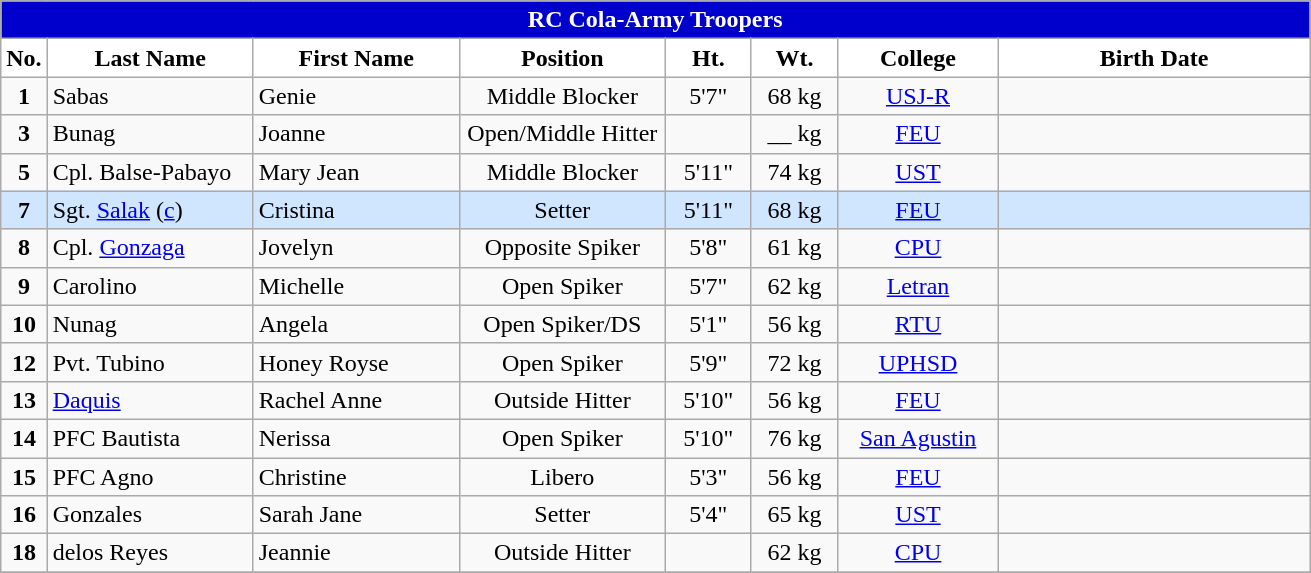<table class="wikitable" style="text-align:center;">
<tr>
<td colspan="8" style= "background: #0000CD; color: White; text-align: center"><strong>RC Cola-Army Troopers</strong></td>
</tr>
<tr>
<th width=3px style="background: white; color: black; text-align: center"><strong>No.</strong></th>
<th width=130px style="background: white; color: black">Last Name</th>
<th width=130px style="background: white; color: black">First Name</th>
<th width=130px style="background: white; color: black">Position</th>
<th width=50px style="background: white; color: black">Ht.</th>
<th width=50px style="background: white; color: black">Wt.</th>
<th width=100px style="background: white; color: black">College</th>
<th width=200px style="background: white; color: black">Birth Date</th>
</tr>
<tr>
<td><strong>1</strong></td>
<td style="text-align: left">Sabas</td>
<td style="text-align: left">Genie</td>
<td>Middle Blocker</td>
<td>5'7"</td>
<td>68 kg</td>
<td><a href='#'>USJ-R</a></td>
<td></td>
</tr>
<tr>
<td><strong>3</strong></td>
<td style="text-align: left">Bunag</td>
<td style="text-align: left">Joanne</td>
<td>Open/Middle Hitter</td>
<td></td>
<td>__ kg</td>
<td><a href='#'>FEU</a></td>
<td></td>
</tr>
<tr>
<td><strong>5</strong></td>
<td style="text-align: left">Cpl. Balse-Pabayo</td>
<td style="text-align: left">Mary Jean</td>
<td>Middle Blocker</td>
<td>5'11"</td>
<td>74 kg</td>
<td><a href='#'>UST</a></td>
<td></td>
</tr>
<tr bgcolor=#D0E6FF>
<td><strong>7</strong></td>
<td style="text-align: left">Sgt. <a href='#'>Salak</a> (<a href='#'>c</a>)</td>
<td style="text-align: left">Cristina</td>
<td>Setter</td>
<td>5'11"</td>
<td>68 kg</td>
<td><a href='#'>FEU</a></td>
<td></td>
</tr>
<tr>
<td><strong>8</strong></td>
<td style="text-align: left">Cpl. <a href='#'>Gonzaga</a></td>
<td style="text-align: left">Jovelyn</td>
<td>Opposite Spiker</td>
<td>5'8"</td>
<td>61 kg</td>
<td><a href='#'>CPU</a></td>
<td></td>
</tr>
<tr>
<td><strong>9</strong></td>
<td style="text-align: left">Carolino</td>
<td style="text-align: left">Michelle</td>
<td>Open Spiker</td>
<td>5'7"</td>
<td>62 kg</td>
<td><a href='#'>Letran</a></td>
<td></td>
</tr>
<tr>
<td><strong>10</strong></td>
<td style="text-align: left">Nunag</td>
<td style="text-align: left">Angela</td>
<td>Open Spiker/DS</td>
<td>5'1"</td>
<td>56 kg</td>
<td><a href='#'>RTU</a></td>
<td></td>
</tr>
<tr>
<td><strong>12</strong></td>
<td style="text-align: left">Pvt. Tubino</td>
<td style="text-align: left">Honey Royse</td>
<td>Open Spiker</td>
<td>5'9"</td>
<td>72 kg</td>
<td><a href='#'>UPHSD</a></td>
<td></td>
</tr>
<tr>
<td><strong>13</strong></td>
<td style="text-align: left"><a href='#'>Daquis</a></td>
<td style="text-align: left">Rachel Anne</td>
<td>Outside Hitter</td>
<td>5'10"</td>
<td>56 kg</td>
<td><a href='#'>FEU</a></td>
<td style="text-align: left"></td>
</tr>
<tr>
<td><strong>14</strong></td>
<td style="text-align: left">PFC Bautista</td>
<td style="text-align: left">Nerissa</td>
<td>Open Spiker</td>
<td>5'10"</td>
<td>76 kg</td>
<td><a href='#'>San Agustin</a></td>
<td></td>
</tr>
<tr>
<td><strong>15</strong></td>
<td style="text-align: left">PFC Agno</td>
<td style="text-align: left">Christine</td>
<td>Libero</td>
<td>5'3"</td>
<td>56 kg</td>
<td><a href='#'>FEU</a></td>
<td></td>
</tr>
<tr>
<td><strong>16</strong></td>
<td style="text-align: left">Gonzales</td>
<td style="text-align: left">Sarah Jane</td>
<td>Setter</td>
<td>5'4"</td>
<td>65 kg</td>
<td><a href='#'>UST</a></td>
<td></td>
</tr>
<tr>
<td><strong>18</strong></td>
<td style="text-align: left">delos Reyes</td>
<td style="text-align: left">Jeannie</td>
<td>Outside Hitter</td>
<td></td>
<td>62 kg</td>
<td><a href='#'>CPU</a></td>
<td style="text-align: left"></td>
</tr>
<tr>
</tr>
</table>
